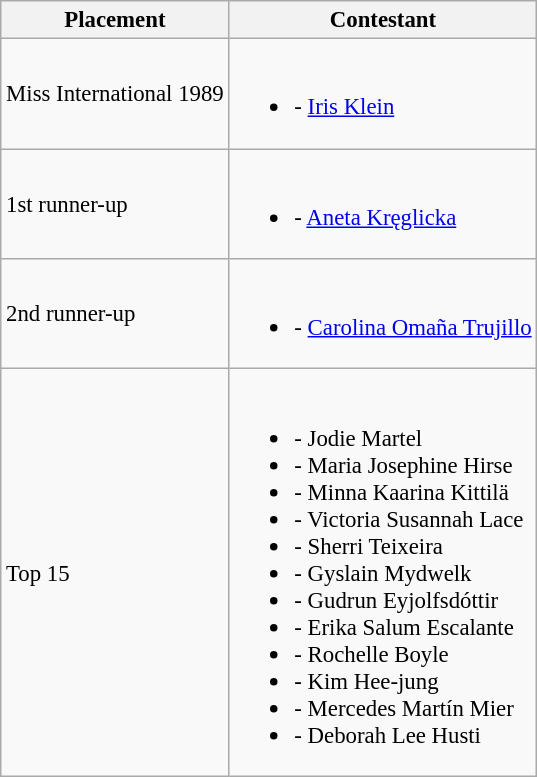<table class="wikitable sortable" style="font-size:95%;">
<tr>
<th>Placement</th>
<th>Contestant</th>
</tr>
<tr>
<td>Miss International 1989</td>
<td><br><ul><li> - <a href='#'>Iris Klein</a></li></ul></td>
</tr>
<tr>
<td>1st runner-up</td>
<td><br><ul><li> - <a href='#'>Aneta Kręglicka</a></li></ul></td>
</tr>
<tr>
<td>2nd runner-up</td>
<td><br><ul><li> - <a href='#'>Carolina Omaña Trujillo</a></li></ul></td>
</tr>
<tr>
<td>Top 15</td>
<td><br><ul><li> - Jodie Martel</li><li> - Maria Josephine Hirse</li><li> - Minna Kaarina Kittilä</li><li> - Victoria Susannah Lace</li><li> - Sherri Teixeira</li><li> - Gyslain Mydwelk</li><li> - Gudrun Eyjolfsdóttir</li><li> - Erika Salum Escalante</li><li> - Rochelle Boyle</li><li> - Kim Hee-jung</li><li> - Mercedes Martín Mier</li><li> - Deborah Lee Husti</li></ul></td>
</tr>
</table>
